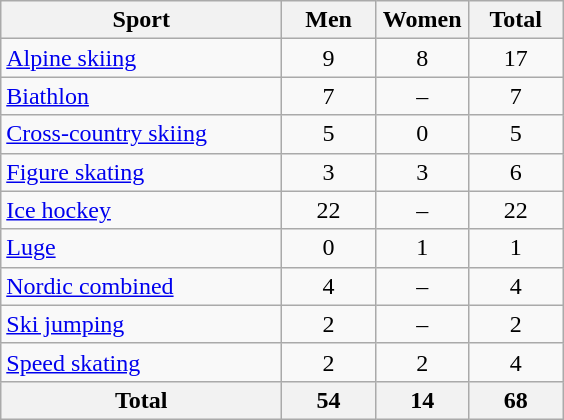<table class="wikitable sortable" style="text-align:center;">
<tr>
<th width=180>Sport</th>
<th width=55>Men</th>
<th width=55>Women</th>
<th width=55>Total</th>
</tr>
<tr>
<td align=left><a href='#'>Alpine skiing</a></td>
<td>9</td>
<td>8</td>
<td>17</td>
</tr>
<tr>
<td align=left><a href='#'>Biathlon</a></td>
<td>7</td>
<td>–</td>
<td>7</td>
</tr>
<tr>
<td align=left><a href='#'>Cross-country skiing</a></td>
<td>5</td>
<td>0</td>
<td>5</td>
</tr>
<tr>
<td align=left><a href='#'>Figure skating</a></td>
<td>3</td>
<td>3</td>
<td>6</td>
</tr>
<tr>
<td align=left><a href='#'>Ice hockey</a></td>
<td>22</td>
<td>–</td>
<td>22</td>
</tr>
<tr>
<td align=left><a href='#'>Luge</a></td>
<td>0</td>
<td>1</td>
<td>1</td>
</tr>
<tr>
<td align=left><a href='#'>Nordic combined</a></td>
<td>4</td>
<td>–</td>
<td>4</td>
</tr>
<tr>
<td align=left><a href='#'>Ski jumping</a></td>
<td>2</td>
<td>–</td>
<td>2</td>
</tr>
<tr>
<td align=left><a href='#'>Speed skating</a></td>
<td>2</td>
<td>2</td>
<td>4</td>
</tr>
<tr>
<th>Total</th>
<th>54</th>
<th>14</th>
<th>68</th>
</tr>
</table>
